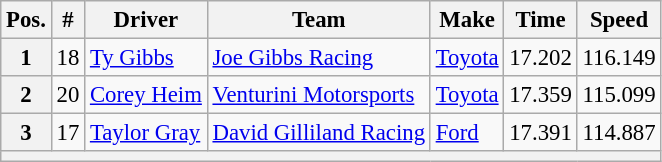<table class="wikitable" style="font-size:95%">
<tr>
<th>Pos.</th>
<th>#</th>
<th>Driver</th>
<th>Team</th>
<th>Make</th>
<th>Time</th>
<th>Speed</th>
</tr>
<tr>
<th>1</th>
<td>18</td>
<td><a href='#'>Ty Gibbs</a></td>
<td><a href='#'>Joe Gibbs Racing</a></td>
<td><a href='#'>Toyota</a></td>
<td>17.202</td>
<td>116.149</td>
</tr>
<tr>
<th>2</th>
<td>20</td>
<td><a href='#'>Corey Heim</a></td>
<td><a href='#'>Venturini Motorsports</a></td>
<td><a href='#'>Toyota</a></td>
<td>17.359</td>
<td>115.099</td>
</tr>
<tr>
<th>3</th>
<td>17</td>
<td><a href='#'>Taylor Gray</a></td>
<td><a href='#'>David Gilliland Racing</a></td>
<td><a href='#'>Ford</a></td>
<td>17.391</td>
<td>114.887</td>
</tr>
<tr>
<th colspan="7"></th>
</tr>
</table>
